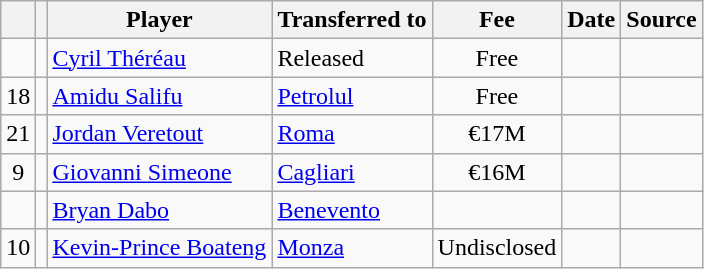<table class="wikitable plainrowheaders sortable">
<tr>
<th></th>
<th></th>
<th scope=col>Player</th>
<th>Transferred to</th>
<th !scope=col; style="width: 65px;">Fee</th>
<th scope=col>Date</th>
<th scope=col>Source</th>
</tr>
<tr>
<td align=center></td>
<td align=center></td>
<td> <a href='#'>Cyril Théréau</a></td>
<td>Released</td>
<td align=center>Free</td>
<td align=center></td>
<td></td>
</tr>
<tr>
<td align=center>18</td>
<td align=center></td>
<td> <a href='#'>Amidu Salifu</a></td>
<td> <a href='#'>Petrolul</a></td>
<td align=center>Free</td>
<td align=center></td>
<td></td>
</tr>
<tr>
<td align=center>21</td>
<td align=center></td>
<td> <a href='#'>Jordan Veretout</a></td>
<td> <a href='#'>Roma</a></td>
<td align=center>€17M</td>
<td align=center></td>
<td></td>
</tr>
<tr>
<td align=center>9</td>
<td align=center></td>
<td> <a href='#'>Giovanni Simeone</a></td>
<td> <a href='#'>Cagliari</a></td>
<td align=center>€16M</td>
<td align=center></td>
<td></td>
</tr>
<tr>
<td align=center></td>
<td align=center></td>
<td> <a href='#'>Bryan Dabo</a></td>
<td> <a href='#'>Benevento</a></td>
<td align=center></td>
<td align=center></td>
<td></td>
</tr>
<tr>
<td align=center>10</td>
<td align=center></td>
<td> <a href='#'>Kevin-Prince Boateng</a></td>
<td> <a href='#'>Monza</a></td>
<td align=center>Undisclosed</td>
<td align=center></td>
<td></td>
</tr>
</table>
